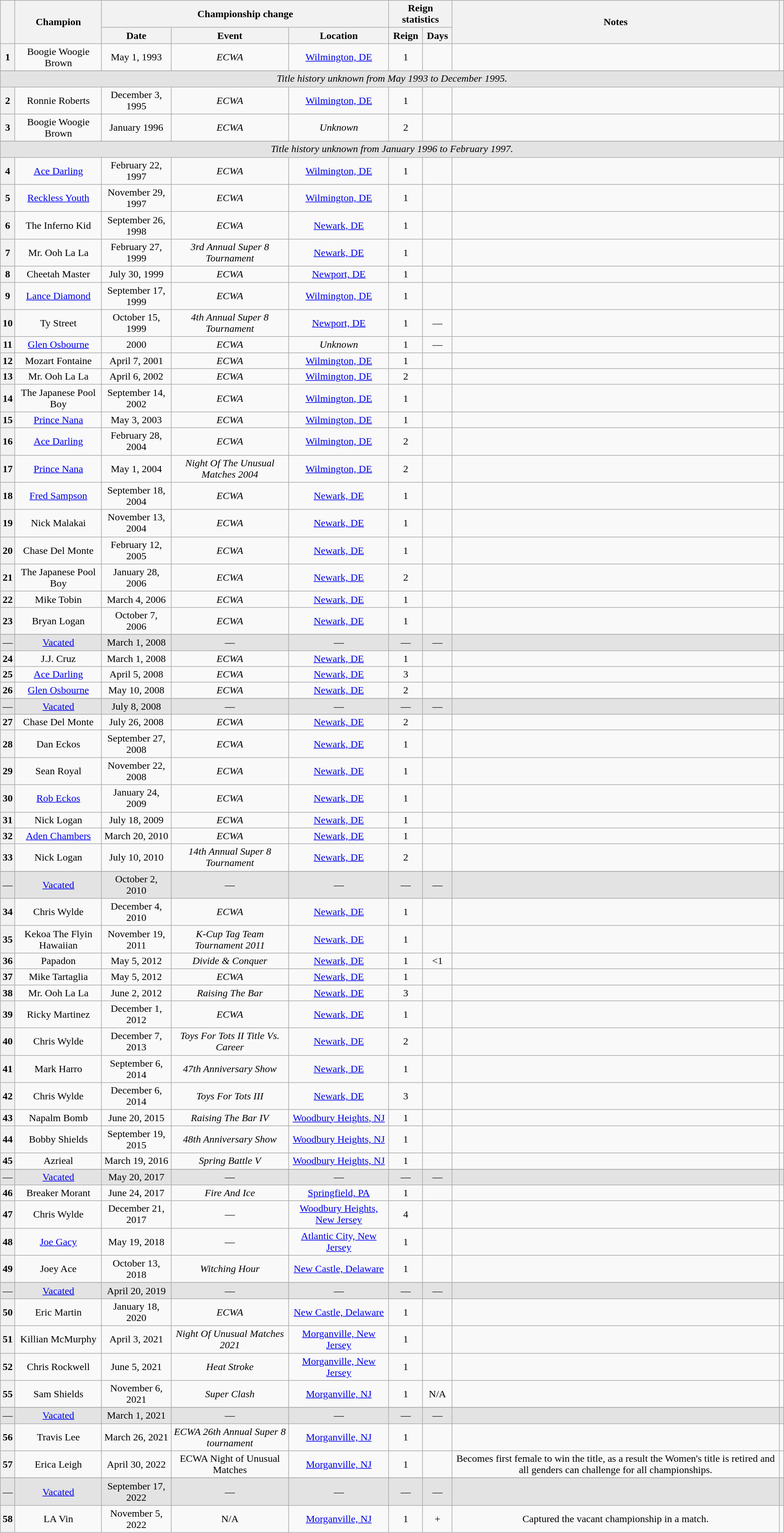<table class="wikitable sortable" style="text-align: center">
<tr>
<th rowspan=2></th>
<th rowspan=2>Champion</th>
<th colspan=3>Championship change</th>
<th colspan=2>Reign statistics</th>
<th rowspan=2>Notes</th>
<th rowspan=2></th>
</tr>
<tr>
<th>Date</th>
<th>Event</th>
<th>Location</th>
<th>Reign</th>
<th>Days</th>
</tr>
<tr>
<th>1</th>
<td>Boogie Woogie Brown</td>
<td>May 1, 1993</td>
<td><em>ECWA</em></td>
<td><a href='#'>Wilmington, DE</a></td>
<td>1</td>
<td></td>
<td align="left"></td>
<td></td>
</tr>
<tr>
</tr>
<tr style="background:#e3e3e3">
<td colspan="9" style="text-align:center;"><em>Title history unknown from May 1993 to December 1995.</em></td>
</tr>
<tr>
<th>2</th>
<td>Ronnie Roberts</td>
<td>December 3, 1995</td>
<td><em>ECWA</em></td>
<td><a href='#'>Wilmington, DE</a></td>
<td>1</td>
<td></td>
<td align="left"></td>
<td></td>
</tr>
<tr>
<th>3</th>
<td>Boogie Woogie Brown</td>
<td>January 1996</td>
<td><em>ECWA</em></td>
<td><em>Unknown</em></td>
<td>2</td>
<td></td>
<td></td>
<td></td>
</tr>
<tr>
</tr>
<tr style="background:#e3e3e3">
<td colspan="9" style="text-align:center;"><em>Title history unknown from January 1996 to February 1997.</em></td>
</tr>
<tr>
<th>4</th>
<td><a href='#'>Ace Darling</a></td>
<td>February 22, 1997</td>
<td><em>ECWA</em></td>
<td><a href='#'>Wilmington, DE</a></td>
<td>1</td>
<td></td>
<td align="left"></td>
<td></td>
</tr>
<tr>
<th>5</th>
<td><a href='#'>Reckless Youth</a></td>
<td>November 29, 1997</td>
<td><em>ECWA</em></td>
<td><a href='#'>Wilmington, DE</a></td>
<td>1</td>
<td></td>
<td align="left"></td>
<td></td>
</tr>
<tr>
<th>6</th>
<td>The Inferno Kid</td>
<td>September 26, 1998</td>
<td><em>ECWA</em></td>
<td><a href='#'>Newark, DE</a></td>
<td>1</td>
<td></td>
<td></td>
<td></td>
</tr>
<tr>
<th>7</th>
<td>Mr. Ooh La La</td>
<td>February 27, 1999</td>
<td><em>3rd Annual Super 8 Tournament</em></td>
<td><a href='#'>Newark, DE</a></td>
<td>1</td>
<td></td>
<td></td>
<td></td>
</tr>
<tr>
<th>8</th>
<td>Cheetah Master</td>
<td>July 30, 1999</td>
<td><em>ECWA</em></td>
<td><a href='#'>Newport, DE</a></td>
<td>1</td>
<td></td>
<td align="left"></td>
<td></td>
</tr>
<tr>
<th>9</th>
<td><a href='#'>Lance Diamond</a></td>
<td>September 17, 1999</td>
<td><em>ECWA</em></td>
<td><a href='#'>Wilmington, DE</a></td>
<td>1</td>
<td></td>
<td></td>
<td></td>
</tr>
<tr>
<th>10</th>
<td>Ty Street</td>
<td>October 15, 1999</td>
<td><em>4th Annual Super 8 Tournament</em></td>
<td><a href='#'>Newport, DE</a></td>
<td>1</td>
<td>—</td>
<td></td>
<td></td>
</tr>
<tr>
<th>11</th>
<td><a href='#'>Glen Osbourne</a></td>
<td>2000</td>
<td><em>ECWA</em></td>
<td><em>Unknown</em></td>
<td>1</td>
<td>—</td>
<td></td>
<td></td>
</tr>
<tr>
<th>12</th>
<td>Mozart Fontaine</td>
<td>April 7, 2001</td>
<td><em>ECWA</em></td>
<td><a href='#'>Wilmington, DE</a></td>
<td>1</td>
<td></td>
<td></td>
<td></td>
</tr>
<tr>
<th>13</th>
<td>Mr. Ooh La La</td>
<td>April 6, 2002</td>
<td><em>ECWA</em></td>
<td><a href='#'>Wilmington, DE</a></td>
<td>2</td>
<td></td>
<td></td>
<td></td>
</tr>
<tr>
<th>14</th>
<td>The Japanese Pool Boy</td>
<td>September 14, 2002</td>
<td><em>ECWA</em></td>
<td><a href='#'>Wilmington, DE</a></td>
<td>1</td>
<td></td>
<td></td>
<td></td>
</tr>
<tr>
<th>15</th>
<td><a href='#'>Prince Nana</a></td>
<td>May 3, 2003</td>
<td><em>ECWA</em></td>
<td><a href='#'>Wilmington, DE</a></td>
<td>1</td>
<td></td>
<td></td>
<td></td>
</tr>
<tr>
<th>16</th>
<td><a href='#'>Ace Darling</a></td>
<td>February 28, 2004</td>
<td><em>ECWA</em></td>
<td><a href='#'>Wilmington, DE</a></td>
<td>2</td>
<td></td>
<td></td>
<td></td>
</tr>
<tr>
<th>17</th>
<td><a href='#'>Prince Nana</a></td>
<td>May 1, 2004</td>
<td><em>Night Of The Unusual Matches 2004</em></td>
<td><a href='#'>Wilmington, DE</a></td>
<td>2</td>
<td></td>
<td align="left"></td>
<td></td>
</tr>
<tr>
<th>18</th>
<td><a href='#'>Fred Sampson</a></td>
<td>September 18, 2004</td>
<td><em>ECWA</em></td>
<td><a href='#'>Newark, DE</a></td>
<td>1</td>
<td></td>
<td></td>
<td></td>
</tr>
<tr>
<th>19</th>
<td>Nick Malakai</td>
<td>November 13, 2004</td>
<td><em>ECWA</em></td>
<td><a href='#'>Newark, DE</a></td>
<td>1</td>
<td></td>
<td></td>
<td></td>
</tr>
<tr>
<th>20</th>
<td>Chase Del Monte</td>
<td>February 12, 2005</td>
<td><em>ECWA</em></td>
<td><a href='#'>Newark, DE</a></td>
<td>1</td>
<td></td>
<td></td>
<td></td>
</tr>
<tr>
<th>21</th>
<td>The Japanese Pool Boy</td>
<td>January 28, 2006</td>
<td><em>ECWA</em></td>
<td><a href='#'>Newark, DE</a></td>
<td>2</td>
<td></td>
<td align="left"></td>
<td></td>
</tr>
<tr>
<th>22</th>
<td>Mike Tobin</td>
<td>March 4, 2006</td>
<td><em>ECWA</em></td>
<td><a href='#'>Newark, DE</a></td>
<td>1</td>
<td></td>
<td></td>
<td></td>
</tr>
<tr>
<th>23</th>
<td>Bryan Logan</td>
<td>October 7, 2006</td>
<td><em>ECWA</em></td>
<td><a href='#'>Newark, DE</a></td>
<td>1</td>
<td></td>
<td></td>
<td></td>
</tr>
<tr>
</tr>
<tr style="background:#e3e3e3">
<td>—</td>
<td><a href='#'>Vacated</a></td>
<td>March 1, 2008</td>
<td>—</td>
<td>—</td>
<td>—</td>
<td>—</td>
<td align="left"></td>
<td></td>
</tr>
<tr>
<th>24</th>
<td>J.J. Cruz</td>
<td>March 1, 2008</td>
<td><em>ECWA</em></td>
<td><a href='#'>Newark, DE</a></td>
<td>1</td>
<td></td>
<td align="left"></td>
<td></td>
</tr>
<tr>
<th>25</th>
<td><a href='#'>Ace Darling</a></td>
<td>April 5, 2008</td>
<td><em>ECWA</em></td>
<td><a href='#'>Newark, DE</a></td>
<td>3</td>
<td></td>
<td></td>
<td></td>
</tr>
<tr>
<th>26</th>
<td><a href='#'>Glen Osbourne</a></td>
<td>May 10, 2008</td>
<td><em>ECWA</em></td>
<td><a href='#'>Newark, DE</a></td>
<td>2</td>
<td></td>
<td align="left"></td>
<td></td>
</tr>
<tr>
</tr>
<tr style="background:#e3e3e3">
<td>—</td>
<td><a href='#'>Vacated</a></td>
<td>July 8, 2008</td>
<td>—</td>
<td>—</td>
<td>—</td>
<td>—</td>
<td align="left"></td>
<td></td>
</tr>
<tr>
<th>27</th>
<td>Chase Del Monte</td>
<td>July 26, 2008</td>
<td><em>ECWA</em></td>
<td><a href='#'>Newark, DE</a></td>
<td>2</td>
<td></td>
<td align="left"></td>
<td></td>
</tr>
<tr>
<th>28</th>
<td>Dan Eckos</td>
<td>September 27, 2008</td>
<td><em>ECWA</em></td>
<td><a href='#'>Newark, DE</a></td>
<td>1</td>
<td></td>
<td align="left"></td>
<td></td>
</tr>
<tr>
<th>29</th>
<td>Sean Royal</td>
<td>November 22, 2008</td>
<td><em>ECWA</em></td>
<td><a href='#'>Newark, DE</a></td>
<td>1</td>
<td></td>
<td></td>
<td></td>
</tr>
<tr>
<th>30</th>
<td><a href='#'>Rob Eckos</a></td>
<td>January 24, 2009</td>
<td><em>ECWA</em></td>
<td><a href='#'>Newark, DE</a></td>
<td>1</td>
<td></td>
<td align="left"></td>
<td></td>
</tr>
<tr>
<th>31</th>
<td>Nick Logan</td>
<td>July 18, 2009</td>
<td><em>ECWA</em></td>
<td><a href='#'>Newark, DE</a></td>
<td>1</td>
<td></td>
<td></td>
<td></td>
</tr>
<tr>
<th>32</th>
<td><a href='#'>Aden Chambers</a></td>
<td>March 20, 2010</td>
<td><em>ECWA</em></td>
<td><a href='#'>Newark, DE</a></td>
<td>1</td>
<td></td>
<td align="left"></td>
<td></td>
</tr>
<tr>
<th>33</th>
<td>Nick Logan</td>
<td>July 10, 2010</td>
<td><em>14th Annual Super 8 Tournament</em></td>
<td><a href='#'>Newark, DE</a></td>
<td>2</td>
<td></td>
<td align="left"></td>
<td></td>
</tr>
<tr>
</tr>
<tr style="background:#e3e3e3">
<td>—</td>
<td><a href='#'>Vacated</a></td>
<td>October 2, 2010</td>
<td>—</td>
<td>—</td>
<td>—</td>
<td>—</td>
<td align="left"></td>
<td></td>
</tr>
<tr>
<th>34</th>
<td>Chris Wylde</td>
<td>December 4, 2010</td>
<td><em>ECWA</em></td>
<td><a href='#'>Newark, DE</a></td>
<td>1</td>
<td></td>
<td align="left"></td>
<td></td>
</tr>
<tr>
<th>35</th>
<td>Kekoa The Flyin Hawaiian</td>
<td>November 19, 2011</td>
<td><em>K-Cup Tag Team Tournament 2011</em></td>
<td><a href='#'>Newark, DE</a></td>
<td>1</td>
<td></td>
<td></td>
<td></td>
</tr>
<tr>
<th>36</th>
<td>Papadon</td>
<td>May 5, 2012</td>
<td><em>Divide & Conquer</em></td>
<td><a href='#'>Newark, DE</a></td>
<td>1</td>
<td data-sort-value=0.2><1</td>
<td align="left"></td>
<td></td>
</tr>
<tr>
<th>37</th>
<td>Mike Tartaglia</td>
<td>May 5, 2012</td>
<td><em>ECWA</em></td>
<td><a href='#'>Newark, DE</a></td>
<td>1</td>
<td></td>
<td align="left"></td>
<td></td>
</tr>
<tr>
<th>38</th>
<td>Mr. Ooh La La</td>
<td>June 2, 2012</td>
<td><em>Raising The Bar</em></td>
<td><a href='#'>Newark, DE</a></td>
<td>3</td>
<td></td>
<td></td>
<td></td>
</tr>
<tr>
<th>39</th>
<td>Ricky Martinez</td>
<td>December 1, 2012</td>
<td><em>ECWA</em></td>
<td><a href='#'>Newark, DE</a></td>
<td>1</td>
<td></td>
<td></td>
<td></td>
</tr>
<tr>
<th>40</th>
<td>Chris Wylde</td>
<td>December 7, 2013</td>
<td><em>Toys For Tots II Title Vs. Career</em></td>
<td><a href='#'>Newark, DE</a></td>
<td>2</td>
<td></td>
<td align="left"></td>
<td></td>
</tr>
<tr>
<th>41</th>
<td>Mark Harro</td>
<td>September 6, 2014</td>
<td><em>47th Anniversary Show</em></td>
<td><a href='#'>Newark, DE</a></td>
<td>1</td>
<td></td>
<td align="left"></td>
<td></td>
</tr>
<tr>
<th>42</th>
<td>Chris Wylde</td>
<td>December 6, 2014</td>
<td><em>Toys For Tots III</em></td>
<td><a href='#'>Newark, DE</a></td>
<td>3</td>
<td></td>
<td align="left"></td>
<td></td>
</tr>
<tr>
<th>43</th>
<td>Napalm Bomb</td>
<td>June 20, 2015</td>
<td><em>Raising The Bar IV</em></td>
<td><a href='#'>Woodbury Heights, NJ</a></td>
<td>1</td>
<td></td>
<td></td>
<td></td>
</tr>
<tr>
<th>44</th>
<td>Bobby Shields</td>
<td>September 19, 2015</td>
<td><em>48th Anniversary Show</em></td>
<td><a href='#'>Woodbury Heights, NJ</a></td>
<td>1</td>
<td></td>
<td align="left"></td>
<td></td>
</tr>
<tr>
<th>45</th>
<td>Azrieal</td>
<td>March 19, 2016</td>
<td><em>Spring Battle V</em></td>
<td><a href='#'>Woodbury Heights, NJ</a></td>
<td>1</td>
<td></td>
<td></td>
<td></td>
</tr>
<tr>
</tr>
<tr style="background-color:#e3e3e3">
<td>—</td>
<td><a href='#'>Vacated</a></td>
<td>May 20, 2017</td>
<td>—</td>
<td>—</td>
<td>—</td>
<td>—</td>
<td align="left"></td>
<td></td>
</tr>
<tr>
<th>46</th>
<td>Breaker Morant</td>
<td>June 24, 2017</td>
<td><em>Fire And Ice</em></td>
<td><a href='#'>Springfield, PA</a></td>
<td>1</td>
<td></td>
<td align="left"></td>
<td></td>
</tr>
<tr>
<th>47</th>
<td>Chris Wylde</td>
<td>December 21, 2017</td>
<td>—</td>
<td><a href='#'>Woodbury Heights, New Jersey</a></td>
<td>4</td>
<td></td>
<td></td>
<td></td>
</tr>
<tr>
<th>48</th>
<td><a href='#'>Joe Gacy</a></td>
<td>May 19, 2018</td>
<td>—</td>
<td><a href='#'>Atlantic City, New Jersey</a></td>
<td>1</td>
<td></td>
<td></td>
<td></td>
</tr>
<tr>
<th>49</th>
<td>Joey Ace</td>
<td>October 13, 2018</td>
<td><em>Witching Hour</em></td>
<td><a href='#'>New Castle, Delaware</a></td>
<td>1</td>
<td></td>
<td align="left"></td>
<td></td>
</tr>
<tr>
</tr>
<tr style="background-color:#e3e3e3">
<td>—</td>
<td><a href='#'>Vacated</a></td>
<td>April 20, 2019</td>
<td>—</td>
<td>—</td>
<td>—</td>
<td>—</td>
<td align="left"></td>
<td></td>
</tr>
<tr>
<th>50</th>
<td>Eric Martin</td>
<td>January 18, 2020</td>
<td><em>ECWA</em></td>
<td><a href='#'>New Castle, Delaware</a></td>
<td>1</td>
<td></td>
<td align="left"></td>
<td></td>
</tr>
<tr>
<th>51</th>
<td>Killian McMurphy</td>
<td>April 3, 2021</td>
<td><em>Night Of Unusual Matches 2021</em></td>
<td><a href='#'>Morganville, New Jersey</a></td>
<td>1</td>
<td></td>
<td></td>
<td></td>
</tr>
<tr>
<th>52</th>
<td>Chris Rockwell</td>
<td>June 5, 2021</td>
<td><em>Heat Stroke</em></td>
<td><a href='#'>Morganville, New Jersey</a></td>
<td>1</td>
<td></td>
<td></td>
<td></td>
</tr>
<tr>
<th>55</th>
<td>Sam Shields</td>
<td>November 6, 2021</td>
<td><em>Super Clash</em></td>
<td><a href='#'>Morganville, NJ</a></td>
<td>1</td>
<td>N/A</td>
<td></td>
<td></td>
</tr>
<tr>
</tr>
<tr style="background-color:#e3e3e3">
<td>—</td>
<td><a href='#'>Vacated</a></td>
<td>March 1, 2021</td>
<td>—</td>
<td>—</td>
<td>—</td>
<td>—</td>
<td align="left"></td>
<td></td>
</tr>
<tr>
<th>56</th>
<td>Travis Lee</td>
<td>March 26, 2021</td>
<td><em>ECWA 26th Annual Super 8 tournament</em></td>
<td><a href='#'>Morganville, NJ</a></td>
<td>1</td>
<td></td>
<td></td>
<td></td>
</tr>
<tr>
<th>57</th>
<td>Erica Leigh</td>
<td>April 30, 2022</td>
<td>ECWA Night of Unusual Matches</td>
<td><a href='#'>Morganville, NJ</a></td>
<td>1</td>
<td></td>
<td>Becomes first female to win the title, as a result the Women's title is retired and all genders can challenge for all championships.</td>
<td></td>
</tr>
<tr>
</tr>
<tr style="background-color:#e3e3e3">
<td>—</td>
<td><a href='#'>Vacated</a></td>
<td>September 17, 2022</td>
<td>—</td>
<td>—</td>
<td>—</td>
<td>—</td>
<td align="left"></td>
<td></td>
</tr>
<tr>
<th>58</th>
<td>LA Vin</td>
<td>November 5, 2022</td>
<td>N/A</td>
<td><a href='#'>Morganville, NJ</a></td>
<td>1</td>
<td>+</td>
<td>Captured the vacant championship in a match.</td>
<td></td>
</tr>
</table>
